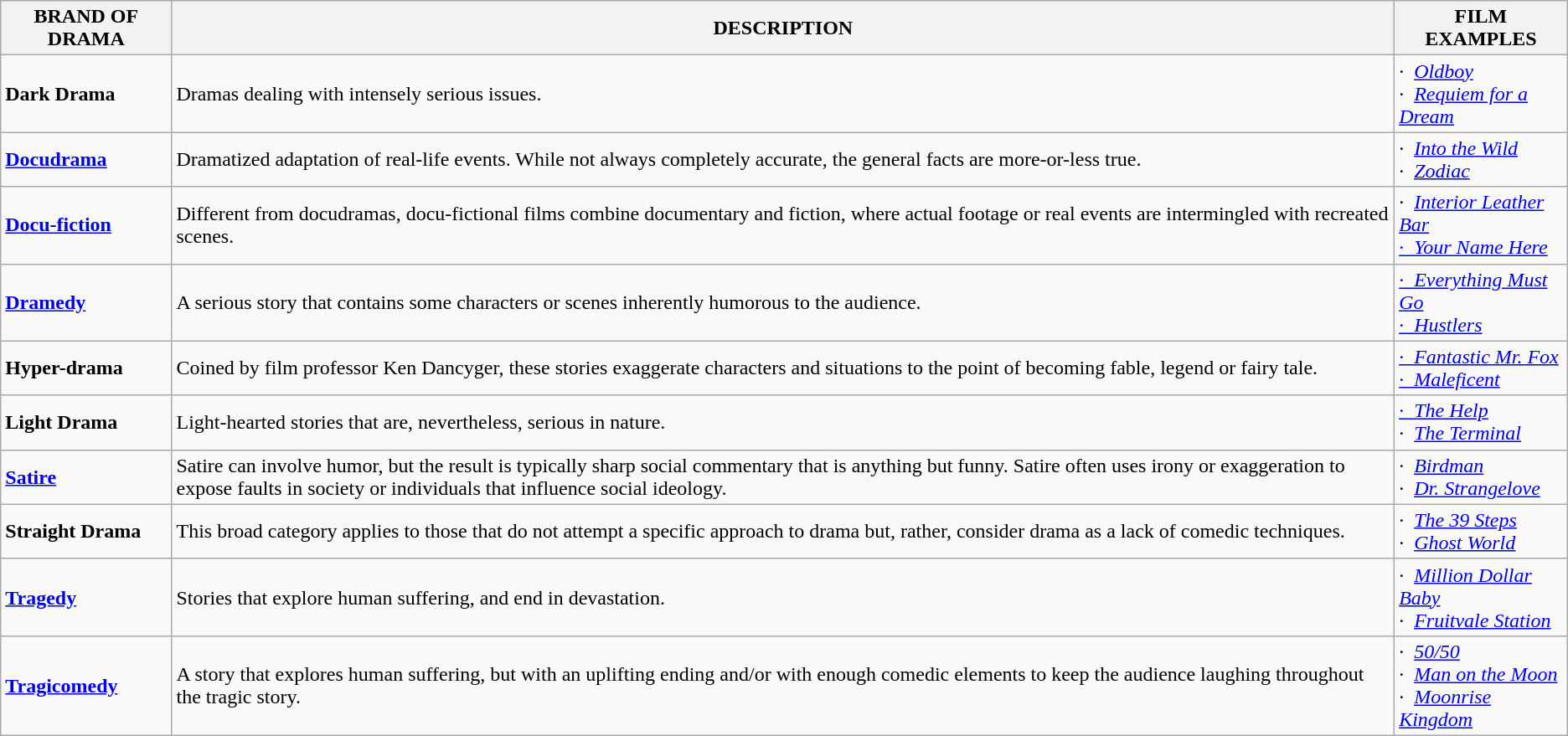<table class="wikitable">
<tr>
<th>BRAND OF DRAMA</th>
<th>DESCRIPTION</th>
<th>FILM EXAMPLES</th>
</tr>
<tr>
<td><strong>Dark Drama</strong></td>
<td>Dramas dealing with intensely serious issues.</td>
<td>·  <em><a href='#'>Oldboy</a></em><br>·  <em><a href='#'>Requiem for a Dream</a></em></td>
</tr>
<tr>
<td><strong><a href='#'>Docudrama</a></strong></td>
<td>Dramatized adaptation of real-life events. While not always completely accurate, the general facts are more-or-less true.</td>
<td>·  <em><a href='#'>Into the Wild</a></em><br>·  <em><a href='#'>Zodiac</a></em></td>
</tr>
<tr>
<td><strong><a href='#'>Docu-fiction</a></strong></td>
<td>Different from docudramas, docu-fictional films combine documentary and fiction, where actual footage or real events are intermingled with recreated scenes.</td>
<td>·  <em><a href='#'>Interior Leather Bar</a></em><br><a href='#'>·  <em>Your Name Here</em></a></td>
</tr>
<tr>
<td><strong><a href='#'>Dramedy</a></strong></td>
<td>A serious story that contains some characters or scenes inherently humorous to the audience.</td>
<td><a href='#'>·  <em>Everything Must Go</em></a><br><a href='#'>·  <em>Hustlers</em></a></td>
</tr>
<tr>
<td><strong>Hyper-drama</strong></td>
<td>Coined by film professor Ken Dancyger, these stories exaggerate characters and situations to the point of becoming fable, legend or fairy tale.</td>
<td><a href='#'>·  <em>Fantastic Mr. Fox</em></a><br><a href='#'>·  <em>Maleficent</em></a></td>
</tr>
<tr>
<td><strong>Light Drama</strong></td>
<td>Light-hearted stories that are, nevertheless, serious in nature.</td>
<td><a href='#'>·  <em>The Help</em></a><br>·  <em><a href='#'>The Terminal</a></em></td>
</tr>
<tr>
<td><strong><a href='#'>Satire</a></strong></td>
<td>Satire can involve humor, but the result is typically sharp social commentary that is anything but funny. Satire often uses irony or exaggeration to expose faults in society or individuals that influence social ideology.  </td>
<td>·  <em><a href='#'>Birdman</a></em><br>·  <em><a href='#'>Dr. Strangelove</a></em></td>
</tr>
<tr>
<td><strong>Straight Drama</strong></td>
<td>This broad category applies to those that do not attempt a specific approach to drama but, rather, consider drama as a lack of comedic techniques.</td>
<td>·  <em><a href='#'>The 39 Steps</a></em><br>·  <em><a href='#'>Ghost World</a></em></td>
</tr>
<tr>
<td><strong><a href='#'>Tragedy</a></strong></td>
<td>Stories that explore human suffering, and end in devastation.</td>
<td>·  <em><a href='#'>Million Dollar Baby</a></em><br>·  <em><a href='#'>Fruitvale Station</a></em></td>
</tr>
<tr>
<td><strong><a href='#'>Tragicomedy</a></strong></td>
<td>A story that explores human suffering, but with an uplifting ending and/or with enough comedic elements to keep the audience laughing throughout the tragic story.</td>
<td>·  <em><a href='#'>50/50</a></em><br>·  <em><a href='#'>Man on the Moon</a></em><br>·  <em><a href='#'>Moonrise Kingdom</a></em></td>
</tr>
</table>
